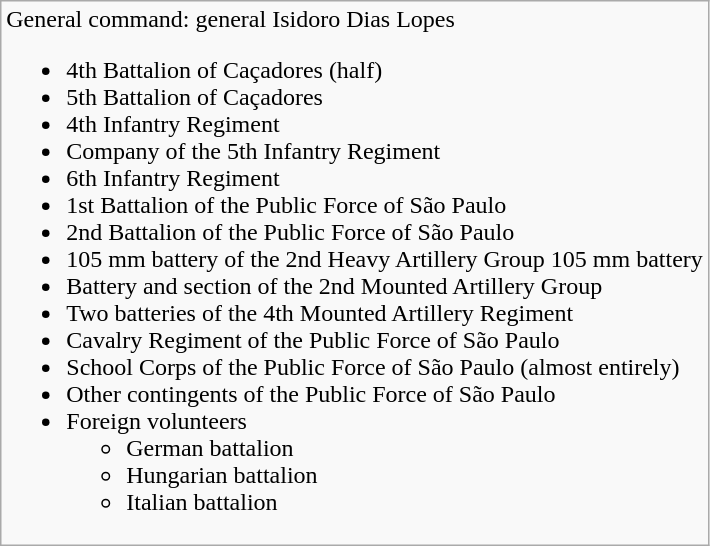<table class="wikitable mw-collapsible mw-collapsed">
<tr>
<td>General command: general Isidoro Dias Lopes<br><ul><li>4th Battalion of Caçadores (half)</li><li>5th Battalion of Caçadores</li><li>4th Infantry Regiment</li><li>Company of the 5th Infantry Regiment</li><li>6th Infantry Regiment</li><li>1st Battalion of the Public Force of São Paulo</li><li>2nd Battalion of the Public Force of São Paulo</li><li>105 mm battery of the 2nd Heavy Artillery Group 105 mm battery</li><li>Battery and section of the 2nd Mounted Artillery Group</li><li>Two batteries of the 4th Mounted Artillery Regiment</li><li>Cavalry Regiment of the Public Force of São Paulo</li><li>School Corps of the Public Force of São Paulo (almost entirely)</li><li>Other contingents of the Public Force of São Paulo</li><li>Foreign volunteers<ul><li>German battalion</li><li>Hungarian battalion</li><li>Italian battalion</li></ul></li></ul></td>
</tr>
</table>
